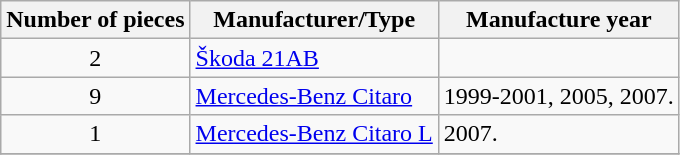<table class="wikitable">
<tr>
<th>Number of pieces</th>
<th>Manufacturer/Type</th>
<th>Manufacture year</th>
</tr>
<tr>
<td align= "center">2</td>
<td><a href='#'>Škoda 21AB</a></td>
<td></td>
</tr>
<tr>
<td align= "center">9</td>
<td><a href='#'>Mercedes-Benz Citaro</a></td>
<td>1999-2001, 2005, 2007.</td>
</tr>
<tr>
<td align= "center">1</td>
<td><a href='#'>Mercedes-Benz Citaro L</a></td>
<td>2007.</td>
</tr>
<tr>
</tr>
</table>
